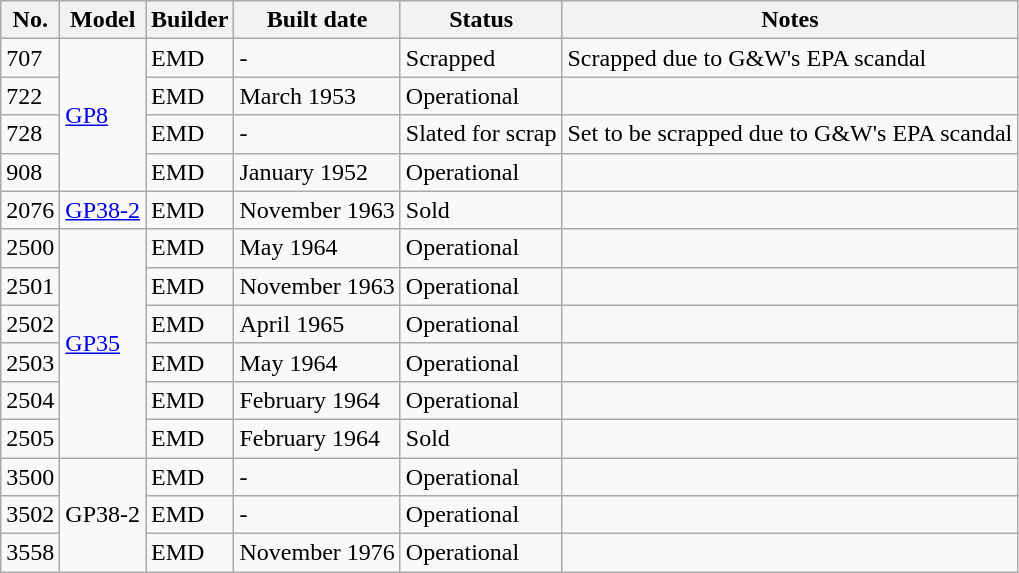<table class="wikitable">
<tr>
<th>No.</th>
<th>Model</th>
<th>Builder</th>
<th>Built date</th>
<th>Status</th>
<th>Notes</th>
</tr>
<tr>
<td>707</td>
<td rowspan="4"><a href='#'>GP8</a></td>
<td>EMD</td>
<td>-</td>
<td>Scrapped</td>
<td>Scrapped due to G&W's EPA scandal</td>
</tr>
<tr>
<td>722</td>
<td>EMD</td>
<td>March 1953</td>
<td>Operational</td>
<td></td>
</tr>
<tr>
<td>728</td>
<td>EMD</td>
<td>-</td>
<td>Slated for scrap</td>
<td>Set to be scrapped due to G&W's EPA scandal</td>
</tr>
<tr>
<td>908</td>
<td>EMD</td>
<td>January 1952</td>
<td>Operational</td>
<td></td>
</tr>
<tr>
<td>2076</td>
<td rowspan="1"><a href='#'>GP38-2</a></td>
<td>EMD</td>
<td>November 1963</td>
<td>Sold</td>
<td></td>
</tr>
<tr>
<td>2500</td>
<td rowspan="6"><a href='#'>GP35</a></td>
<td>EMD</td>
<td>May 1964</td>
<td>Operational</td>
<td></td>
</tr>
<tr>
<td>2501</td>
<td>EMD</td>
<td>November 1963</td>
<td>Operational</td>
<td></td>
</tr>
<tr>
<td>2502</td>
<td>EMD</td>
<td>April 1965</td>
<td>Operational</td>
<td></td>
</tr>
<tr>
<td>2503</td>
<td>EMD</td>
<td>May 1964</td>
<td>Operational</td>
<td></td>
</tr>
<tr>
<td>2504</td>
<td>EMD</td>
<td>February 1964</td>
<td>Operational</td>
<td></td>
</tr>
<tr>
<td>2505</td>
<td>EMD</td>
<td>February 1964</td>
<td>Sold</td>
<td></td>
</tr>
<tr>
<td>3500</td>
<td rowspan="3">GP38-2</td>
<td>EMD</td>
<td>-</td>
<td>Operational</td>
<td></td>
</tr>
<tr>
<td>3502</td>
<td>EMD</td>
<td>-</td>
<td>Operational</td>
<td></td>
</tr>
<tr>
<td>3558</td>
<td>EMD</td>
<td>November 1976</td>
<td>Operational</td>
<td></td>
</tr>
</table>
